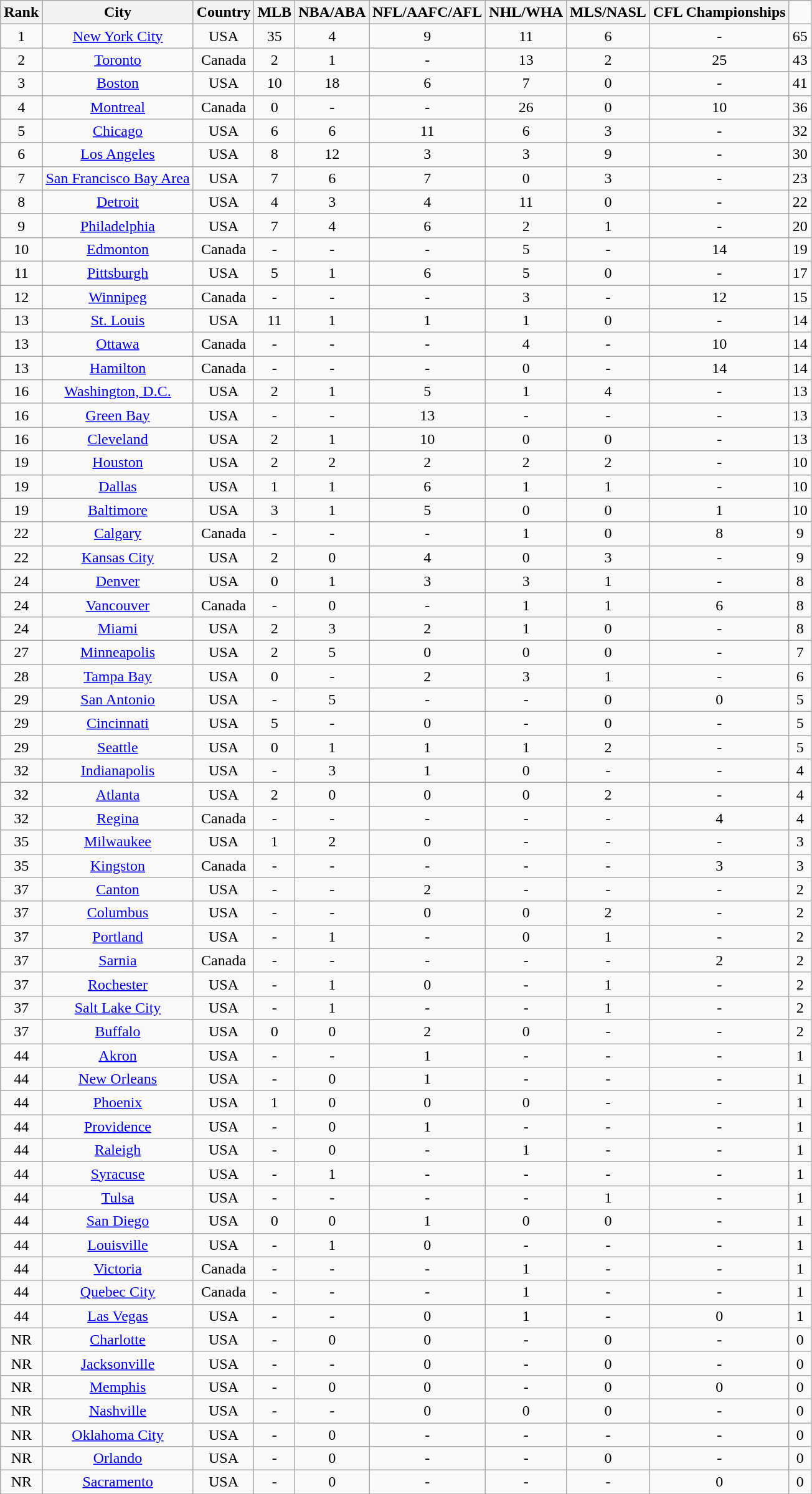<table class="wikitable sortable" style="text-align:center;">
<tr>
<th>Rank</th>
<th>City</th>
<th>Country</th>
<th data-sort-type="number">MLB</th>
<th data-sort-type="number">NBA/ABA</th>
<th data-sort-type="number">NFL/AAFC/AFL</th>
<th data-sort-type="number">NHL/WHA</th>
<th data-sort-type="number">MLS/NASL</th>
<th data-sort-type="number">CFL Championships</th>
</tr>
<tr>
<td>1</td>
<td><a href='#'>New York City</a></td>
<td>USA</td>
<td>35</td>
<td>4</td>
<td>9</td>
<td>11</td>
<td>6</td>
<td>-</td>
<td>65</td>
</tr>
<tr>
<td>2</td>
<td><a href='#'>Toronto</a></td>
<td>Canada</td>
<td>2</td>
<td>1</td>
<td>-</td>
<td>13</td>
<td>2</td>
<td>25</td>
<td>43</td>
</tr>
<tr>
<td>3</td>
<td><a href='#'>Boston</a></td>
<td>USA</td>
<td>10</td>
<td>18</td>
<td>6</td>
<td>7</td>
<td>0</td>
<td>-</td>
<td>41</td>
</tr>
<tr>
<td>4</td>
<td><a href='#'>Montreal</a></td>
<td>Canada</td>
<td>0</td>
<td>-</td>
<td>-</td>
<td>26</td>
<td>0</td>
<td>10</td>
<td>36</td>
</tr>
<tr>
<td>5</td>
<td><a href='#'>Chicago</a></td>
<td>USA</td>
<td>6</td>
<td>6</td>
<td>11</td>
<td>6</td>
<td>3</td>
<td>-</td>
<td>32</td>
</tr>
<tr>
<td>6</td>
<td><a href='#'>Los Angeles</a></td>
<td>USA</td>
<td>8</td>
<td>12</td>
<td>3</td>
<td>3</td>
<td>9</td>
<td>-</td>
<td>30</td>
</tr>
<tr>
<td>7</td>
<td><a href='#'>San Francisco Bay Area</a></td>
<td>USA</td>
<td>7</td>
<td>6</td>
<td>7</td>
<td>0</td>
<td>3</td>
<td>-</td>
<td>23</td>
</tr>
<tr>
<td>8</td>
<td><a href='#'>Detroit</a></td>
<td>USA</td>
<td>4</td>
<td>3</td>
<td>4</td>
<td>11</td>
<td>0</td>
<td>-</td>
<td>22</td>
</tr>
<tr>
<td>9</td>
<td><a href='#'>Philadelphia</a></td>
<td>USA</td>
<td>7</td>
<td>4</td>
<td>6</td>
<td>2</td>
<td>1</td>
<td>-</td>
<td>20</td>
</tr>
<tr>
<td>10</td>
<td><a href='#'>Edmonton</a></td>
<td>Canada</td>
<td>-</td>
<td>-</td>
<td>-</td>
<td>5</td>
<td>-</td>
<td>14</td>
<td>19</td>
</tr>
<tr>
<td>11</td>
<td><a href='#'>Pittsburgh</a></td>
<td>USA</td>
<td>5</td>
<td>1</td>
<td>6</td>
<td>5</td>
<td>0</td>
<td>-</td>
<td>17</td>
</tr>
<tr>
<td>12</td>
<td><a href='#'>Winnipeg</a></td>
<td>Canada</td>
<td>-</td>
<td>-</td>
<td>-</td>
<td>3</td>
<td>-</td>
<td>12</td>
<td>15</td>
</tr>
<tr>
<td>13</td>
<td><a href='#'>St. Louis</a></td>
<td>USA</td>
<td>11</td>
<td>1</td>
<td>1</td>
<td>1</td>
<td>0</td>
<td>-</td>
<td>14</td>
</tr>
<tr>
<td>13</td>
<td><a href='#'>Ottawa</a></td>
<td>Canada</td>
<td>-</td>
<td>-</td>
<td>-</td>
<td>4</td>
<td>-</td>
<td>10</td>
<td>14</td>
</tr>
<tr>
<td>13</td>
<td><a href='#'>Hamilton</a></td>
<td>Canada</td>
<td>-</td>
<td>-</td>
<td>-</td>
<td>0</td>
<td>-</td>
<td>14</td>
<td>14</td>
</tr>
<tr>
<td>16</td>
<td><a href='#'>Washington, D.C.</a></td>
<td>USA</td>
<td>2</td>
<td>1</td>
<td>5</td>
<td>1</td>
<td>4</td>
<td>-</td>
<td>13</td>
</tr>
<tr>
<td>16</td>
<td><a href='#'>Green Bay</a></td>
<td>USA</td>
<td>-</td>
<td>-</td>
<td>13</td>
<td>-</td>
<td>-</td>
<td>-</td>
<td>13</td>
</tr>
<tr>
<td>16</td>
<td><a href='#'>Cleveland</a></td>
<td>USA</td>
<td>2</td>
<td>1</td>
<td>10</td>
<td>0</td>
<td>0</td>
<td>-</td>
<td>13</td>
</tr>
<tr>
<td>19</td>
<td><a href='#'>Houston</a></td>
<td>USA</td>
<td>2</td>
<td>2</td>
<td>2</td>
<td>2</td>
<td>2</td>
<td>-</td>
<td>10</td>
</tr>
<tr>
<td>19</td>
<td><a href='#'>Dallas</a></td>
<td>USA</td>
<td>1</td>
<td>1</td>
<td>6</td>
<td>1</td>
<td>1</td>
<td>-</td>
<td>10</td>
</tr>
<tr>
<td>19</td>
<td><a href='#'>Baltimore</a></td>
<td>USA</td>
<td>3</td>
<td>1</td>
<td>5</td>
<td>0</td>
<td>0</td>
<td>1</td>
<td>10</td>
</tr>
<tr>
<td>22</td>
<td><a href='#'>Calgary</a></td>
<td>Canada</td>
<td>-</td>
<td>-</td>
<td>-</td>
<td>1</td>
<td>0</td>
<td>8</td>
<td>9</td>
</tr>
<tr>
<td>22</td>
<td><a href='#'>Kansas City</a></td>
<td>USA</td>
<td>2</td>
<td>0</td>
<td>4</td>
<td>0</td>
<td>3</td>
<td>-</td>
<td>9</td>
</tr>
<tr>
<td>24</td>
<td><a href='#'>Denver</a></td>
<td>USA</td>
<td>0</td>
<td>1</td>
<td>3</td>
<td>3</td>
<td>1</td>
<td>-</td>
<td>8</td>
</tr>
<tr>
<td>24</td>
<td><a href='#'>Vancouver</a></td>
<td>Canada</td>
<td>-</td>
<td>0</td>
<td>-</td>
<td>1</td>
<td>1</td>
<td>6</td>
<td>8</td>
</tr>
<tr>
<td>24</td>
<td><a href='#'>Miami</a></td>
<td>USA</td>
<td>2</td>
<td>3</td>
<td>2</td>
<td>1</td>
<td>0</td>
<td>-</td>
<td>8</td>
</tr>
<tr>
<td>27</td>
<td><a href='#'>Minneapolis</a></td>
<td>USA</td>
<td>2</td>
<td>5</td>
<td>0</td>
<td>0</td>
<td>0</td>
<td>-</td>
<td>7</td>
</tr>
<tr>
<td>28</td>
<td><a href='#'>Tampa Bay</a></td>
<td>USA</td>
<td>0</td>
<td>-</td>
<td>2</td>
<td>3</td>
<td>1</td>
<td>-</td>
<td>6</td>
</tr>
<tr>
<td>29</td>
<td><a href='#'>San Antonio</a></td>
<td>USA</td>
<td>-</td>
<td>5</td>
<td>-</td>
<td>-</td>
<td>0</td>
<td>0</td>
<td>5</td>
</tr>
<tr>
<td>29</td>
<td><a href='#'>Cincinnati</a></td>
<td>USA</td>
<td>5</td>
<td>-</td>
<td>0</td>
<td>-</td>
<td>0</td>
<td>-</td>
<td>5</td>
</tr>
<tr>
<td>29</td>
<td><a href='#'>Seattle</a></td>
<td>USA</td>
<td>0</td>
<td>1</td>
<td>1</td>
<td>1</td>
<td>2</td>
<td>-</td>
<td>5</td>
</tr>
<tr>
<td>32</td>
<td><a href='#'>Indianapolis</a></td>
<td>USA</td>
<td>-</td>
<td>3</td>
<td>1</td>
<td>0</td>
<td>-</td>
<td>-</td>
<td>4</td>
</tr>
<tr>
<td>32</td>
<td><a href='#'>Atlanta</a></td>
<td>USA</td>
<td>2</td>
<td>0</td>
<td>0</td>
<td>0</td>
<td>2</td>
<td>-</td>
<td>4</td>
</tr>
<tr>
<td>32</td>
<td><a href='#'>Regina</a></td>
<td>Canada</td>
<td>-</td>
<td>-</td>
<td>-</td>
<td>-</td>
<td>-</td>
<td>4</td>
<td>4</td>
</tr>
<tr>
<td>35</td>
<td><a href='#'>Milwaukee</a></td>
<td>USA</td>
<td>1</td>
<td>2</td>
<td>0</td>
<td>-</td>
<td>-</td>
<td>-</td>
<td>3</td>
</tr>
<tr>
<td>35</td>
<td><a href='#'>Kingston</a></td>
<td>Canada</td>
<td>-</td>
<td>-</td>
<td>-</td>
<td>-</td>
<td>-</td>
<td>3</td>
<td>3</td>
</tr>
<tr>
<td>37</td>
<td><a href='#'>Canton</a></td>
<td>USA</td>
<td>-</td>
<td>-</td>
<td>2</td>
<td>-</td>
<td>-</td>
<td>-</td>
<td>2</td>
</tr>
<tr>
<td>37</td>
<td><a href='#'>Columbus</a></td>
<td>USA</td>
<td>-</td>
<td>-</td>
<td>0</td>
<td>0</td>
<td>2</td>
<td>-</td>
<td>2</td>
</tr>
<tr>
<td>37</td>
<td><a href='#'>Portland</a></td>
<td>USA</td>
<td>-</td>
<td>1</td>
<td>-</td>
<td>0</td>
<td>1</td>
<td>-</td>
<td>2</td>
</tr>
<tr>
<td>37</td>
<td><a href='#'>Sarnia</a></td>
<td>Canada</td>
<td>-</td>
<td>-</td>
<td>-</td>
<td>-</td>
<td>-</td>
<td>2</td>
<td>2</td>
</tr>
<tr>
<td>37</td>
<td><a href='#'>Rochester</a></td>
<td>USA</td>
<td>-</td>
<td>1</td>
<td>0</td>
<td>-</td>
<td>1</td>
<td>-</td>
<td>2</td>
</tr>
<tr>
<td>37</td>
<td><a href='#'>Salt Lake City</a></td>
<td>USA</td>
<td>-</td>
<td>1</td>
<td>-</td>
<td>-</td>
<td>1</td>
<td>-</td>
<td>2</td>
</tr>
<tr>
<td>37</td>
<td><a href='#'>Buffalo</a></td>
<td>USA</td>
<td>0</td>
<td>0</td>
<td>2</td>
<td>0</td>
<td>-</td>
<td>-</td>
<td>2</td>
</tr>
<tr>
<td>44</td>
<td><a href='#'>Akron</a></td>
<td>USA</td>
<td>-</td>
<td>-</td>
<td>1</td>
<td>-</td>
<td>-</td>
<td>-</td>
<td>1</td>
</tr>
<tr>
<td>44</td>
<td><a href='#'>New Orleans</a></td>
<td>USA</td>
<td>-</td>
<td>0</td>
<td>1</td>
<td>-</td>
<td>-</td>
<td>-</td>
<td>1</td>
</tr>
<tr>
<td>44</td>
<td><a href='#'>Phoenix</a></td>
<td>USA</td>
<td>1</td>
<td>0</td>
<td>0</td>
<td>0</td>
<td>-</td>
<td>-</td>
<td>1</td>
</tr>
<tr>
<td>44</td>
<td><a href='#'>Providence</a></td>
<td>USA</td>
<td>-</td>
<td>0</td>
<td>1</td>
<td>-</td>
<td>-</td>
<td>-</td>
<td>1</td>
</tr>
<tr>
<td>44</td>
<td><a href='#'>Raleigh</a></td>
<td>USA</td>
<td>-</td>
<td>0</td>
<td>-</td>
<td>1</td>
<td>-</td>
<td>-</td>
<td>1</td>
</tr>
<tr>
<td>44</td>
<td><a href='#'>Syracuse</a></td>
<td>USA</td>
<td>-</td>
<td>1</td>
<td>-</td>
<td>-</td>
<td>-</td>
<td>-</td>
<td>1</td>
</tr>
<tr>
<td>44</td>
<td><a href='#'>Tulsa</a></td>
<td>USA</td>
<td>-</td>
<td>-</td>
<td>-</td>
<td>-</td>
<td>1</td>
<td>-</td>
<td>1</td>
</tr>
<tr>
<td>44</td>
<td><a href='#'>San Diego</a></td>
<td>USA</td>
<td>0</td>
<td>0</td>
<td>1</td>
<td>0</td>
<td>0</td>
<td>-</td>
<td>1</td>
</tr>
<tr>
<td>44</td>
<td><a href='#'>Louisville</a></td>
<td>USA</td>
<td>-</td>
<td>1</td>
<td>0</td>
<td>-</td>
<td>-</td>
<td>-</td>
<td>1</td>
</tr>
<tr>
<td>44</td>
<td><a href='#'>Victoria</a></td>
<td>Canada</td>
<td>-</td>
<td>-</td>
<td>-</td>
<td>1</td>
<td>-</td>
<td>-</td>
<td>1</td>
</tr>
<tr>
<td>44</td>
<td><a href='#'>Quebec City</a></td>
<td>Canada</td>
<td>-</td>
<td>-</td>
<td>-</td>
<td>1</td>
<td>-</td>
<td>-</td>
<td>1</td>
</tr>
<tr>
<td>44</td>
<td><a href='#'>Las Vegas</a></td>
<td>USA</td>
<td>-</td>
<td>-</td>
<td>0</td>
<td>1</td>
<td>-</td>
<td>0</td>
<td>1</td>
</tr>
<tr>
<td>NR</td>
<td><a href='#'>Charlotte</a></td>
<td>USA</td>
<td>-</td>
<td>0</td>
<td>0</td>
<td>-</td>
<td>0</td>
<td>-</td>
<td>0</td>
</tr>
<tr>
<td>NR</td>
<td><a href='#'>Jacksonville</a></td>
<td>USA</td>
<td>-</td>
<td>-</td>
<td>0</td>
<td>-</td>
<td>0</td>
<td>-</td>
<td>0</td>
</tr>
<tr>
<td>NR</td>
<td><a href='#'>Memphis</a></td>
<td>USA</td>
<td>-</td>
<td>0</td>
<td>0</td>
<td>-</td>
<td>0</td>
<td>0</td>
<td>0</td>
</tr>
<tr>
<td>NR</td>
<td><a href='#'>Nashville</a></td>
<td>USA</td>
<td>-</td>
<td>-</td>
<td>0</td>
<td>0</td>
<td>0</td>
<td>-</td>
<td>0</td>
</tr>
<tr>
<td>NR</td>
<td><a href='#'>Oklahoma City</a></td>
<td>USA</td>
<td>-</td>
<td>0</td>
<td>-</td>
<td>-</td>
<td>-</td>
<td>-</td>
<td>0</td>
</tr>
<tr>
<td>NR</td>
<td><a href='#'>Orlando</a></td>
<td>USA</td>
<td>-</td>
<td>0</td>
<td>-</td>
<td>-</td>
<td>0</td>
<td>-</td>
<td>0</td>
</tr>
<tr>
<td>NR</td>
<td><a href='#'>Sacramento</a></td>
<td>USA</td>
<td>-</td>
<td>0</td>
<td>-</td>
<td>-</td>
<td>-</td>
<td>0</td>
<td>0</td>
</tr>
<tr>
</tr>
</table>
